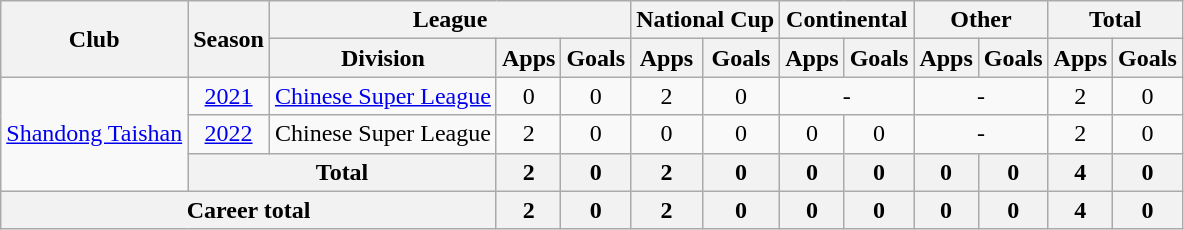<table class="wikitable" style="text-align: center">
<tr>
<th rowspan="2">Club</th>
<th rowspan="2">Season</th>
<th colspan="3">League</th>
<th colspan="2">National Cup</th>
<th colspan="2">Continental</th>
<th colspan="2">Other</th>
<th colspan="2">Total</th>
</tr>
<tr>
<th>Division</th>
<th>Apps</th>
<th>Goals</th>
<th>Apps</th>
<th>Goals</th>
<th>Apps</th>
<th>Goals</th>
<th>Apps</th>
<th>Goals</th>
<th>Apps</th>
<th>Goals</th>
</tr>
<tr>
<td rowspan=3><a href='#'>Shandong Taishan</a></td>
<td><a href='#'>2021</a></td>
<td><a href='#'>Chinese Super League</a></td>
<td>0</td>
<td>0</td>
<td>2</td>
<td>0</td>
<td colspan="2">-</td>
<td colspan="2">-</td>
<td>2</td>
<td>0</td>
</tr>
<tr>
<td><a href='#'>2022</a></td>
<td>Chinese Super League</td>
<td>2</td>
<td>0</td>
<td>0</td>
<td>0</td>
<td>0</td>
<td>0</td>
<td colspan="2">-</td>
<td>2</td>
<td>0</td>
</tr>
<tr>
<th colspan=2>Total</th>
<th>2</th>
<th>0</th>
<th>2</th>
<th>0</th>
<th>0</th>
<th>0</th>
<th>0</th>
<th>0</th>
<th>4</th>
<th>0</th>
</tr>
<tr>
<th colspan=3>Career total</th>
<th>2</th>
<th>0</th>
<th>2</th>
<th>0</th>
<th>0</th>
<th>0</th>
<th>0</th>
<th>0</th>
<th>4</th>
<th>0</th>
</tr>
</table>
